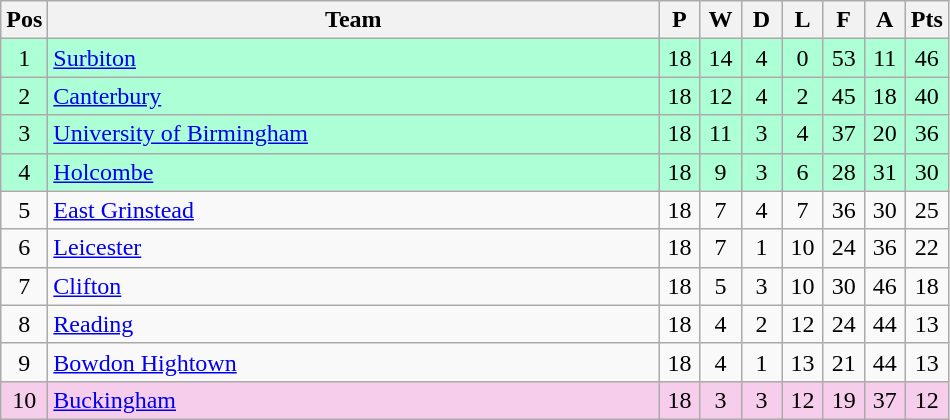<table class="wikitable" style="font-size: 100%; text-align:center;">
<tr>
<th width=20>Pos</th>
<th width=400>Team</th>
<th width=20>P</th>
<th width=20>W</th>
<th width=20>D</th>
<th width=20>L</th>
<th width=20>F</th>
<th width=20>A</th>
<th width=20>Pts</th>
</tr>
<tr style="background: #ADFFD6;">
<td>1</td>
<td align="left"><a href='#'>Surbiton</a></td>
<td>18</td>
<td>14</td>
<td>4</td>
<td>0</td>
<td>53</td>
<td>11</td>
<td>46</td>
</tr>
<tr style="background: #ADFFD6;">
<td>2</td>
<td align="left"><a href='#'>Canterbury</a></td>
<td>18</td>
<td>12</td>
<td>4</td>
<td>2</td>
<td>45</td>
<td>18</td>
<td>40</td>
</tr>
<tr style="background: #ADFFD6;">
<td>3</td>
<td align="left"><a href='#'>University of Birmingham</a></td>
<td>18</td>
<td>11</td>
<td>3</td>
<td>4</td>
<td>37</td>
<td>20</td>
<td>36</td>
</tr>
<tr style="background: #ADFFD6;">
<td>4</td>
<td align="left"><a href='#'>Holcombe</a></td>
<td>18</td>
<td>9</td>
<td>3</td>
<td>6</td>
<td>28</td>
<td>31</td>
<td>30</td>
</tr>
<tr>
<td>5</td>
<td align="left"><a href='#'>East Grinstead</a></td>
<td>18</td>
<td>7</td>
<td>4</td>
<td>7</td>
<td>36</td>
<td>30</td>
<td>25</td>
</tr>
<tr>
<td>6</td>
<td align="left"><a href='#'>Leicester</a></td>
<td>18</td>
<td>7</td>
<td>1</td>
<td>10</td>
<td>24</td>
<td>36</td>
<td>22</td>
</tr>
<tr>
<td>7</td>
<td align="left"><a href='#'>Clifton</a></td>
<td>18</td>
<td>5</td>
<td>3</td>
<td>10</td>
<td>30</td>
<td>46</td>
<td>18</td>
</tr>
<tr>
<td>8</td>
<td align="left"><a href='#'>Reading</a></td>
<td>18</td>
<td>4</td>
<td>2</td>
<td>12</td>
<td>24</td>
<td>44</td>
<td>13</td>
</tr>
<tr>
<td>9</td>
<td align="left"><a href='#'>Bowdon Hightown</a></td>
<td>18</td>
<td>4</td>
<td>1</td>
<td>13</td>
<td>21</td>
<td>44</td>
<td>13</td>
</tr>
<tr style="background: #F6CEEC;">
<td>10</td>
<td align="left"><a href='#'>Buckingham</a></td>
<td>18</td>
<td>3</td>
<td>3</td>
<td>12</td>
<td>19</td>
<td>37</td>
<td>12</td>
</tr>
</table>
